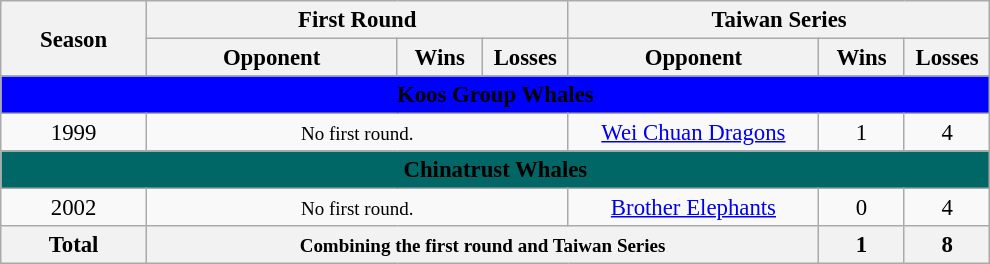<table class=wikitable style="text-align:center; font-size:95%">
<tr>
<th rowspan = "2" width = "90">Season</th>
<th colspan = "3">First Round</th>
<th colspan = "3">Taiwan Series</th>
</tr>
<tr>
<th width = "160">Opponent</th>
<th width = "50">Wins</th>
<th width = "50">Losses</th>
<th width = "160">Opponent</th>
<th width = "50">Wins</th>
<th width = "50">Losses</th>
</tr>
<tr bgcolor = "0000FF">
<td colspan = 7 align="center"><span><strong>Koos Group Whales</strong></span></td>
</tr>
<tr>
<td>1999</td>
<td colspan = "3"><small>No first round.</small></td>
<td><a href='#'>Wei Chuan Dragons</a></td>
<td>1</td>
<td>4</td>
</tr>
<tr bgcolor = "006666">
<td colspan = 7 align="center"><span><strong>Chinatrust Whales</strong></span></td>
</tr>
<tr>
<td>2002</td>
<td colspan = "3"><small>No first round.</small></td>
<td><a href='#'>Brother Elephants</a></td>
<td>0</td>
<td>4</td>
</tr>
<tr>
<th>Total</th>
<th colspan="4"><small>Combining the first round and Taiwan Series</small></th>
<th>1</th>
<th>8</th>
</tr>
</table>
